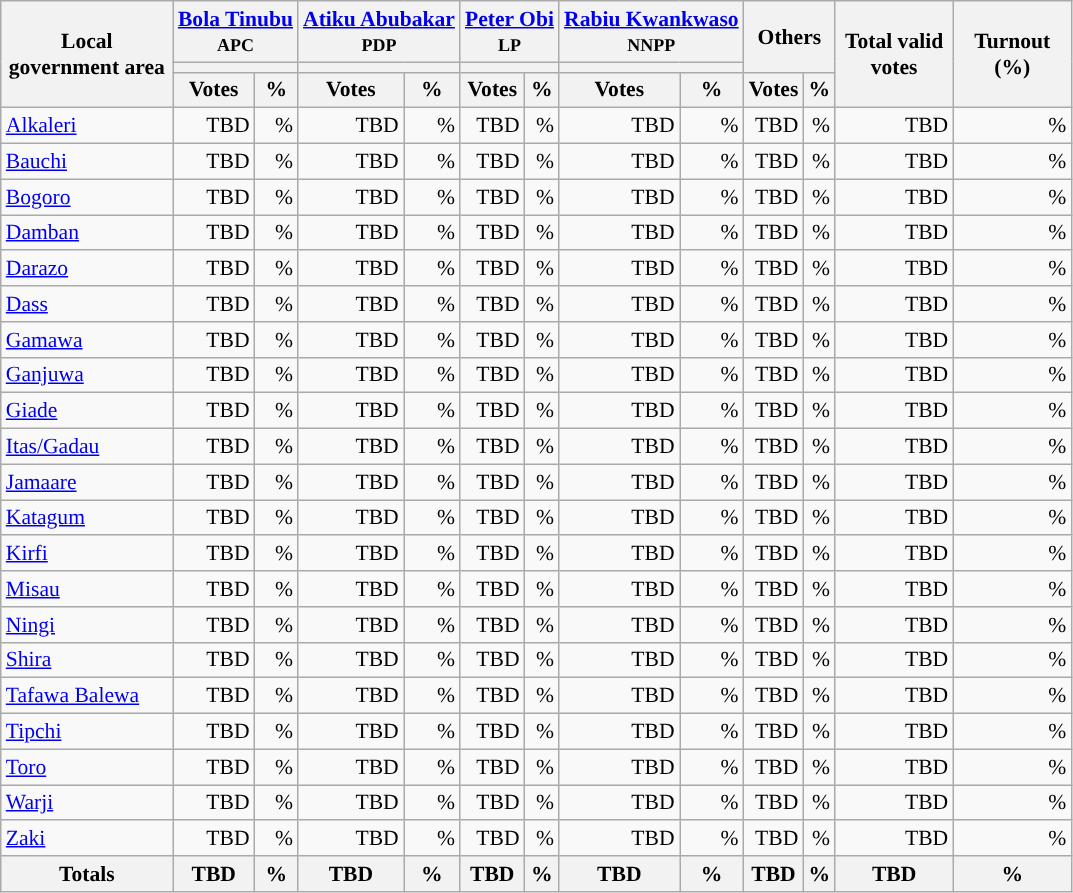<table class="wikitable sortable" style="text-align:right; font-size:90%">
<tr>
<th rowspan="3" style="max-width:7.5em;">Local government area</th>
<th colspan="2"><a href='#'>Bola Tinubu</a><br><small>APC</small></th>
<th colspan="2"><a href='#'>Atiku Abubakar</a><br><small>PDP</small></th>
<th colspan="2"><a href='#'>Peter Obi</a><br><small>LP</small></th>
<th colspan="2"><a href='#'>Rabiu Kwankwaso</a><br><small>NNPP</small></th>
<th colspan="2" rowspan="2">Others</th>
<th rowspan="3" style="max-width:5em;">Total valid votes</th>
<th rowspan="3" style="max-width:5em;">Turnout (%)</th>
</tr>
<tr>
<th colspan=2 style="background-color:"></th>
<th colspan=2 style="background-color:"></th>
<th colspan=2 style="background-color:"></th>
<th colspan=2 style="background-color:"></th>
</tr>
<tr>
<th>Votes</th>
<th>%</th>
<th>Votes</th>
<th>%</th>
<th>Votes</th>
<th>%</th>
<th>Votes</th>
<th>%</th>
<th>Votes</th>
<th>%</th>
</tr>
<tr style="background-color:#">
<td style="text-align:left;"><a href='#'>Alkaleri</a></td>
<td>TBD</td>
<td>%</td>
<td>TBD</td>
<td>%</td>
<td>TBD</td>
<td>%</td>
<td>TBD</td>
<td>%</td>
<td>TBD</td>
<td>%</td>
<td>TBD</td>
<td>%</td>
</tr>
<tr style="background-color:#">
<td style="text-align:left;"><a href='#'>Bauchi</a></td>
<td>TBD</td>
<td>%</td>
<td>TBD</td>
<td>%</td>
<td>TBD</td>
<td>%</td>
<td>TBD</td>
<td>%</td>
<td>TBD</td>
<td>%</td>
<td>TBD</td>
<td>%</td>
</tr>
<tr style="background-color:#">
<td style="text-align:left;"><a href='#'>Bogoro</a></td>
<td>TBD</td>
<td>%</td>
<td>TBD</td>
<td>%</td>
<td>TBD</td>
<td>%</td>
<td>TBD</td>
<td>%</td>
<td>TBD</td>
<td>%</td>
<td>TBD</td>
<td>%</td>
</tr>
<tr style="background-color:#">
<td style="text-align:left;"><a href='#'>Damban</a></td>
<td>TBD</td>
<td>%</td>
<td>TBD</td>
<td>%</td>
<td>TBD</td>
<td>%</td>
<td>TBD</td>
<td>%</td>
<td>TBD</td>
<td>%</td>
<td>TBD</td>
<td>%</td>
</tr>
<tr style="background-color:#">
<td style="text-align:left;"><a href='#'>Darazo</a></td>
<td>TBD</td>
<td>%</td>
<td>TBD</td>
<td>%</td>
<td>TBD</td>
<td>%</td>
<td>TBD</td>
<td>%</td>
<td>TBD</td>
<td>%</td>
<td>TBD</td>
<td>%</td>
</tr>
<tr style="background-color:#">
<td style="text-align:left;"><a href='#'>Dass</a></td>
<td>TBD</td>
<td>%</td>
<td>TBD</td>
<td>%</td>
<td>TBD</td>
<td>%</td>
<td>TBD</td>
<td>%</td>
<td>TBD</td>
<td>%</td>
<td>TBD</td>
<td>%</td>
</tr>
<tr style="background-color:#">
<td style="text-align:left;"><a href='#'>Gamawa</a></td>
<td>TBD</td>
<td>%</td>
<td>TBD</td>
<td>%</td>
<td>TBD</td>
<td>%</td>
<td>TBD</td>
<td>%</td>
<td>TBD</td>
<td>%</td>
<td>TBD</td>
<td>%</td>
</tr>
<tr style="background-color:#">
<td style="text-align:left;"><a href='#'>Ganjuwa</a></td>
<td>TBD</td>
<td>%</td>
<td>TBD</td>
<td>%</td>
<td>TBD</td>
<td>%</td>
<td>TBD</td>
<td>%</td>
<td>TBD</td>
<td>%</td>
<td>TBD</td>
<td>%</td>
</tr>
<tr style="background-color:#">
<td style="text-align:left;"><a href='#'>Giade</a></td>
<td>TBD</td>
<td>%</td>
<td>TBD</td>
<td>%</td>
<td>TBD</td>
<td>%</td>
<td>TBD</td>
<td>%</td>
<td>TBD</td>
<td>%</td>
<td>TBD</td>
<td>%</td>
</tr>
<tr style="background-color:#">
<td style="text-align:left;"><a href='#'>Itas/Gadau</a></td>
<td>TBD</td>
<td>%</td>
<td>TBD</td>
<td>%</td>
<td>TBD</td>
<td>%</td>
<td>TBD</td>
<td>%</td>
<td>TBD</td>
<td>%</td>
<td>TBD</td>
<td>%</td>
</tr>
<tr style="background-color:#">
<td style="text-align:left;"><a href='#'>Jamaare</a></td>
<td>TBD</td>
<td>%</td>
<td>TBD</td>
<td>%</td>
<td>TBD</td>
<td>%</td>
<td>TBD</td>
<td>%</td>
<td>TBD</td>
<td>%</td>
<td>TBD</td>
<td>%</td>
</tr>
<tr style="background-color:#">
<td style="text-align:left;"><a href='#'>Katagum</a></td>
<td>TBD</td>
<td>%</td>
<td>TBD</td>
<td>%</td>
<td>TBD</td>
<td>%</td>
<td>TBD</td>
<td>%</td>
<td>TBD</td>
<td>%</td>
<td>TBD</td>
<td>%</td>
</tr>
<tr style="background-color:#">
<td style="text-align:left;"><a href='#'>Kirfi</a></td>
<td>TBD</td>
<td>%</td>
<td>TBD</td>
<td>%</td>
<td>TBD</td>
<td>%</td>
<td>TBD</td>
<td>%</td>
<td>TBD</td>
<td>%</td>
<td>TBD</td>
<td>%</td>
</tr>
<tr style="background-color:#">
<td style="text-align:left;"><a href='#'>Misau</a></td>
<td>TBD</td>
<td>%</td>
<td>TBD</td>
<td>%</td>
<td>TBD</td>
<td>%</td>
<td>TBD</td>
<td>%</td>
<td>TBD</td>
<td>%</td>
<td>TBD</td>
<td>%</td>
</tr>
<tr style="background-color:#">
<td style="text-align:left;"><a href='#'>Ningi</a></td>
<td>TBD</td>
<td>%</td>
<td>TBD</td>
<td>%</td>
<td>TBD</td>
<td>%</td>
<td>TBD</td>
<td>%</td>
<td>TBD</td>
<td>%</td>
<td>TBD</td>
<td>%</td>
</tr>
<tr style="background-color:#">
<td style="text-align:left;"><a href='#'>Shira</a></td>
<td>TBD</td>
<td>%</td>
<td>TBD</td>
<td>%</td>
<td>TBD</td>
<td>%</td>
<td>TBD</td>
<td>%</td>
<td>TBD</td>
<td>%</td>
<td>TBD</td>
<td>%</td>
</tr>
<tr style="background-color:#">
<td style="text-align:left;"><a href='#'>Tafawa Balewa</a></td>
<td>TBD</td>
<td>%</td>
<td>TBD</td>
<td>%</td>
<td>TBD</td>
<td>%</td>
<td>TBD</td>
<td>%</td>
<td>TBD</td>
<td>%</td>
<td>TBD</td>
<td>%</td>
</tr>
<tr style="background-color:#">
<td style="text-align:left;"><a href='#'>Tipchi</a></td>
<td>TBD</td>
<td>%</td>
<td>TBD</td>
<td>%</td>
<td>TBD</td>
<td>%</td>
<td>TBD</td>
<td>%</td>
<td>TBD</td>
<td>%</td>
<td>TBD</td>
<td>%</td>
</tr>
<tr style="background-color:#">
<td style="text-align:left;"><a href='#'>Toro</a></td>
<td>TBD</td>
<td>%</td>
<td>TBD</td>
<td>%</td>
<td>TBD</td>
<td>%</td>
<td>TBD</td>
<td>%</td>
<td>TBD</td>
<td>%</td>
<td>TBD</td>
<td>%</td>
</tr>
<tr style="background-color:#">
<td style="text-align:left;"><a href='#'>Warji</a></td>
<td>TBD</td>
<td>%</td>
<td>TBD</td>
<td>%</td>
<td>TBD</td>
<td>%</td>
<td>TBD</td>
<td>%</td>
<td>TBD</td>
<td>%</td>
<td>TBD</td>
<td>%</td>
</tr>
<tr style="background-color:#">
<td style="text-align:left;"><a href='#'>Zaki</a></td>
<td>TBD</td>
<td>%</td>
<td>TBD</td>
<td>%</td>
<td>TBD</td>
<td>%</td>
<td>TBD</td>
<td>%</td>
<td>TBD</td>
<td>%</td>
<td>TBD</td>
<td>%</td>
</tr>
<tr>
<th>Totals</th>
<th>TBD</th>
<th>%</th>
<th>TBD</th>
<th>%</th>
<th>TBD</th>
<th>%</th>
<th>TBD</th>
<th>%</th>
<th>TBD</th>
<th>%</th>
<th>TBD</th>
<th>%</th>
</tr>
</table>
